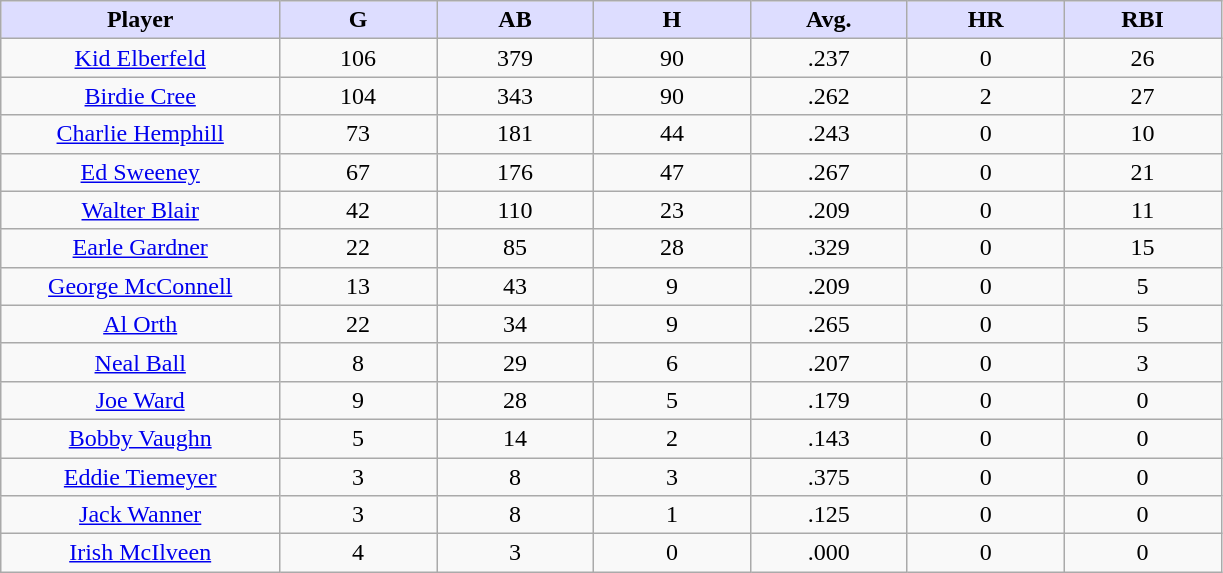<table class="wikitable sortable">
<tr>
<th style="background:#ddf; width:16%;">Player</th>
<th style="background:#ddf; width:9%;">G</th>
<th style="background:#ddf; width:9%;">AB</th>
<th style="background:#ddf; width:9%;">H</th>
<th style="background:#ddf; width:9%;">Avg.</th>
<th style="background:#ddf; width:9%;">HR</th>
<th style="background:#ddf; width:9%;">RBI</th>
</tr>
<tr align="center">
<td><a href='#'>Kid Elberfeld</a></td>
<td>106</td>
<td>379</td>
<td>90</td>
<td>.237</td>
<td>0</td>
<td>26</td>
</tr>
<tr align="center">
<td><a href='#'>Birdie Cree</a></td>
<td>104</td>
<td>343</td>
<td>90</td>
<td>.262</td>
<td>2</td>
<td>27</td>
</tr>
<tr align="center">
<td><a href='#'>Charlie Hemphill</a></td>
<td>73</td>
<td>181</td>
<td>44</td>
<td>.243</td>
<td>0</td>
<td>10</td>
</tr>
<tr align="center">
<td><a href='#'>Ed Sweeney</a></td>
<td>67</td>
<td>176</td>
<td>47</td>
<td>.267</td>
<td>0</td>
<td>21</td>
</tr>
<tr align="center">
<td><a href='#'>Walter Blair</a></td>
<td>42</td>
<td>110</td>
<td>23</td>
<td>.209</td>
<td>0</td>
<td>11</td>
</tr>
<tr align="center">
<td><a href='#'>Earle Gardner</a></td>
<td>22</td>
<td>85</td>
<td>28</td>
<td>.329</td>
<td>0</td>
<td>15</td>
</tr>
<tr align="center">
<td><a href='#'>George McConnell</a></td>
<td>13</td>
<td>43</td>
<td>9</td>
<td>.209</td>
<td>0</td>
<td>5</td>
</tr>
<tr align="center">
<td><a href='#'>Al Orth</a></td>
<td>22</td>
<td>34</td>
<td>9</td>
<td>.265</td>
<td>0</td>
<td>5</td>
</tr>
<tr align="center">
<td><a href='#'>Neal Ball</a></td>
<td>8</td>
<td>29</td>
<td>6</td>
<td>.207</td>
<td>0</td>
<td>3</td>
</tr>
<tr align="center">
<td><a href='#'>Joe Ward</a></td>
<td>9</td>
<td>28</td>
<td>5</td>
<td>.179</td>
<td>0</td>
<td>0</td>
</tr>
<tr align="center">
<td><a href='#'>Bobby Vaughn</a></td>
<td>5</td>
<td>14</td>
<td>2</td>
<td>.143</td>
<td>0</td>
<td>0</td>
</tr>
<tr align="center">
<td><a href='#'>Eddie Tiemeyer</a></td>
<td>3</td>
<td>8</td>
<td>3</td>
<td>.375</td>
<td>0</td>
<td>0</td>
</tr>
<tr align="center">
<td><a href='#'>Jack Wanner</a></td>
<td>3</td>
<td>8</td>
<td>1</td>
<td>.125</td>
<td>0</td>
<td>0</td>
</tr>
<tr align="center">
<td><a href='#'>Irish McIlveen</a></td>
<td>4</td>
<td>3</td>
<td>0</td>
<td>.000</td>
<td>0</td>
<td>0</td>
</tr>
</table>
